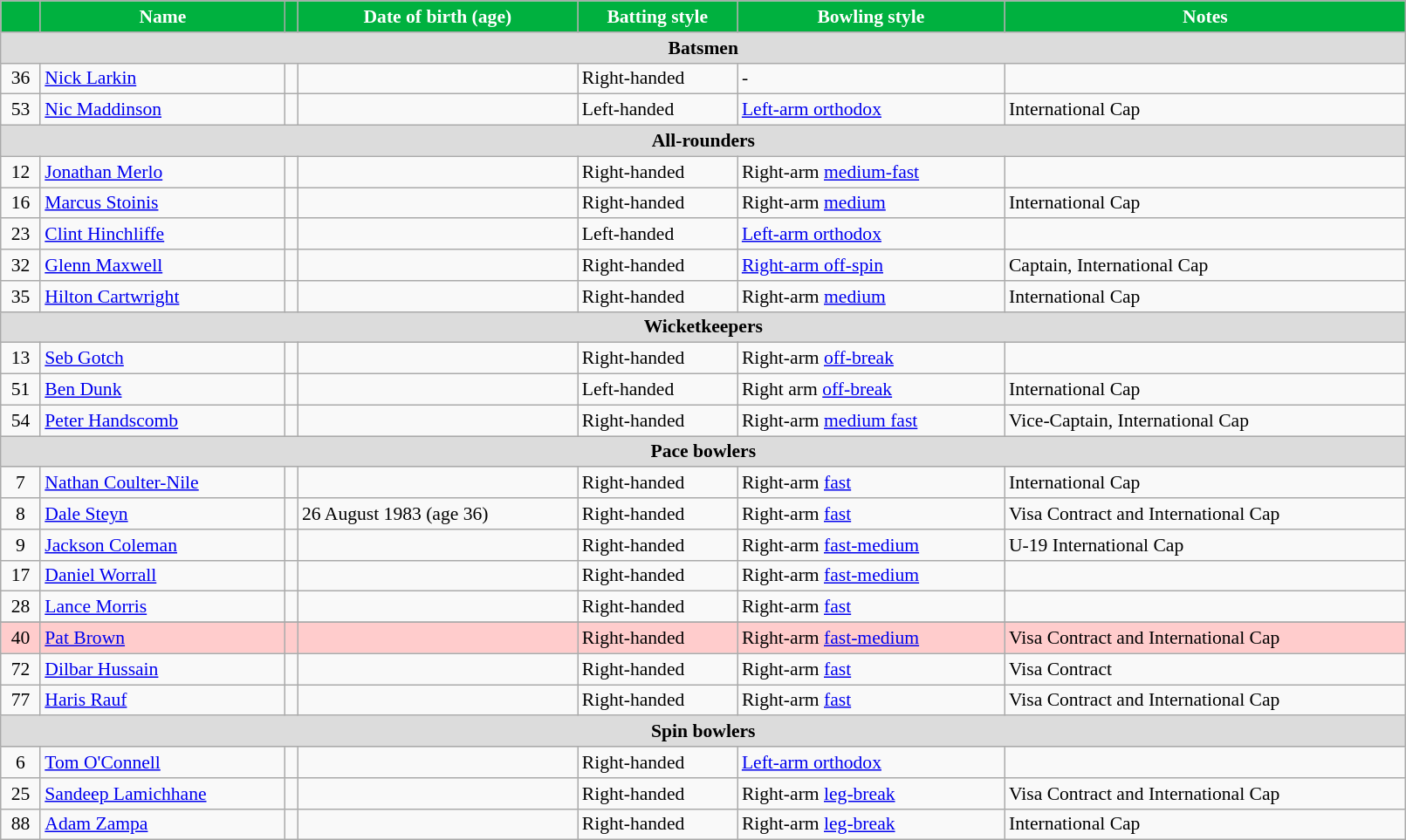<table class="wikitable sortable mw-collapsible" style="font-size:90%;" width="85%">
<tr>
<th style="background:#00B13F; color:white" align=center></th>
<th style="background:#00B13F; color:white" align=right>Name</th>
<th style="background:#00B13F; color:white" align=right></th>
<th style="background:#00B13F; color:white" align=right>Date of birth (age)</th>
<th style="background:#00B13F; color:white" align=right>Batting style</th>
<th style="background:#00B13F; color:white" align=right>Bowling style</th>
<th style="background:#00B13F; color:white" align=right>Notes</th>
</tr>
<tr>
<th colspan="7"  style="background:#dcdcdc; text-align:center;">Batsmen</th>
</tr>
<tr>
<td style="text-align:center">36</td>
<td><a href='#'>Nick Larkin</a></td>
<td style="text-align:center"></td>
<td></td>
<td>Right-handed</td>
<td>-</td>
<td></td>
</tr>
<tr>
<td style="text-align:center">53</td>
<td><a href='#'>Nic Maddinson</a></td>
<td style="text-align:center"></td>
<td></td>
<td>Left-handed</td>
<td><a href='#'>Left-arm orthodox</a></td>
<td>International Cap</td>
</tr>
<tr>
<th colspan="7"  style="background:#dcdcdc; text-align:center;">All-rounders</th>
</tr>
<tr>
<td style="text-align:center">12</td>
<td><a href='#'>Jonathan Merlo</a></td>
<td style="text-align:center"></td>
<td></td>
<td>Right-handed</td>
<td>Right-arm <a href='#'>medium-fast</a></td>
<td></td>
</tr>
<tr>
<td style="text-align:center">16</td>
<td><a href='#'>Marcus Stoinis</a></td>
<td style="text-align:center"></td>
<td></td>
<td>Right-handed</td>
<td>Right-arm <a href='#'>medium</a></td>
<td>International Cap</td>
</tr>
<tr>
<td style="text-align:center">23</td>
<td><a href='#'>Clint Hinchliffe</a></td>
<td style="text-align:center"></td>
<td></td>
<td>Left-handed</td>
<td><a href='#'>Left-arm orthodox</a></td>
<td></td>
</tr>
<tr>
<td style="text-align:center">32</td>
<td><a href='#'>Glenn Maxwell</a></td>
<td style="text-align:center"></td>
<td></td>
<td>Right-handed</td>
<td><a href='#'>Right-arm off-spin</a></td>
<td>Captain, International Cap</td>
</tr>
<tr>
<td style="text-align:center">35</td>
<td><a href='#'>Hilton Cartwright</a></td>
<td style="text-align:center"></td>
<td></td>
<td>Right-handed</td>
<td>Right-arm <a href='#'>medium</a></td>
<td>International Cap</td>
</tr>
<tr>
<th colspan="7"  style="background:#dcdcdc; text-align:center;">Wicketkeepers</th>
</tr>
<tr>
<td style="text-align:center">13</td>
<td><a href='#'>Seb Gotch</a></td>
<td style="text-align:center"></td>
<td></td>
<td>Right-handed</td>
<td>Right-arm <a href='#'>off-break</a></td>
<td></td>
</tr>
<tr>
<td style="text-align:center">51</td>
<td><a href='#'>Ben Dunk</a></td>
<td style="text-align:center"></td>
<td></td>
<td>Left-handed</td>
<td>Right arm <a href='#'>off-break</a></td>
<td>International Cap</td>
</tr>
<tr>
<td style="text-align:center">54</td>
<td><a href='#'>Peter Handscomb</a></td>
<td style="text-align:center"></td>
<td></td>
<td>Right-handed</td>
<td>Right-arm <a href='#'>medium fast</a></td>
<td>Vice-Captain, International Cap</td>
</tr>
<tr>
<th colspan="7"  style="background:#dcdcdc; text-align:center;">Pace bowlers</th>
</tr>
<tr>
<td style="text-align:center">7</td>
<td><a href='#'>Nathan Coulter-Nile</a></td>
<td style="text-align:center"></td>
<td></td>
<td>Right-handed</td>
<td>Right-arm <a href='#'>fast</a></td>
<td>International Cap</td>
</tr>
<tr>
<td style="text-align:center">8</td>
<td><a href='#'>Dale Steyn</a></td>
<td style="text-align:center"></td>
<td>26 August 1983 (age 36)</td>
<td>Right-handed</td>
<td>Right-arm <a href='#'>fast</a></td>
<td>Visa Contract and International Cap</td>
</tr>
<tr>
<td style="text-align:center">9</td>
<td><a href='#'>Jackson Coleman</a></td>
<td style="text-align:center"></td>
<td></td>
<td>Right-handed</td>
<td>Right-arm <a href='#'>fast-medium</a></td>
<td>U-19 International Cap</td>
</tr>
<tr>
<td style="text-align:center">17</td>
<td><a href='#'>Daniel Worrall</a></td>
<td style="text-align:center"></td>
<td></td>
<td>Right-handed</td>
<td>Right-arm <a href='#'>fast-medium</a></td>
<td></td>
</tr>
<tr>
<td style="text-align:center">28</td>
<td><a href='#'>Lance Morris</a></td>
<td style="text-align:center"></td>
<td></td>
<td>Right-handed</td>
<td>Right-arm <a href='#'>fast</a></td>
<td></td>
</tr>
<tr>
</tr>
<tr colspan="7"  style="background:#FFCCCC;">
<td style="text-align:center">40</td>
<td><a href='#'>Pat Brown</a></td>
<td style="text-align:center"></td>
<td></td>
<td>Right-handed</td>
<td>Right-arm <a href='#'>fast-medium</a></td>
<td>Visa Contract and International Cap</td>
</tr>
<tr>
<td style="text-align:center">72</td>
<td><a href='#'>Dilbar Hussain</a></td>
<td style="text-align:center"></td>
<td></td>
<td>Right-handed</td>
<td>Right-arm <a href='#'>fast</a></td>
<td>Visa Contract</td>
</tr>
<tr>
<td style="text-align:center">77</td>
<td><a href='#'>Haris Rauf</a></td>
<td style="text-align:center"></td>
<td></td>
<td>Right-handed</td>
<td>Right-arm <a href='#'>fast</a></td>
<td>Visa Contract and International Cap</td>
</tr>
<tr>
<th colspan="7"  style="background:#dcdcdc; text-align:center;">Spin bowlers</th>
</tr>
<tr>
<td style="text-align:center">6</td>
<td><a href='#'>Tom O'Connell</a></td>
<td style="text-align:center"></td>
<td></td>
<td>Right-handed</td>
<td><a href='#'>Left-arm orthodox</a></td>
<td></td>
</tr>
<tr>
<td style="text-align:center">25</td>
<td><a href='#'>Sandeep Lamichhane</a></td>
<td style="text-align:center"></td>
<td></td>
<td>Right-handed</td>
<td>Right-arm <a href='#'>leg-break</a></td>
<td>Visa Contract and International Cap</td>
</tr>
<tr>
<td style="text-align:center">88</td>
<td><a href='#'>Adam Zampa</a></td>
<td style="text-align:center"></td>
<td></td>
<td>Right-handed</td>
<td>Right-arm <a href='#'>leg-break</a></td>
<td>International Cap</td>
</tr>
</table>
